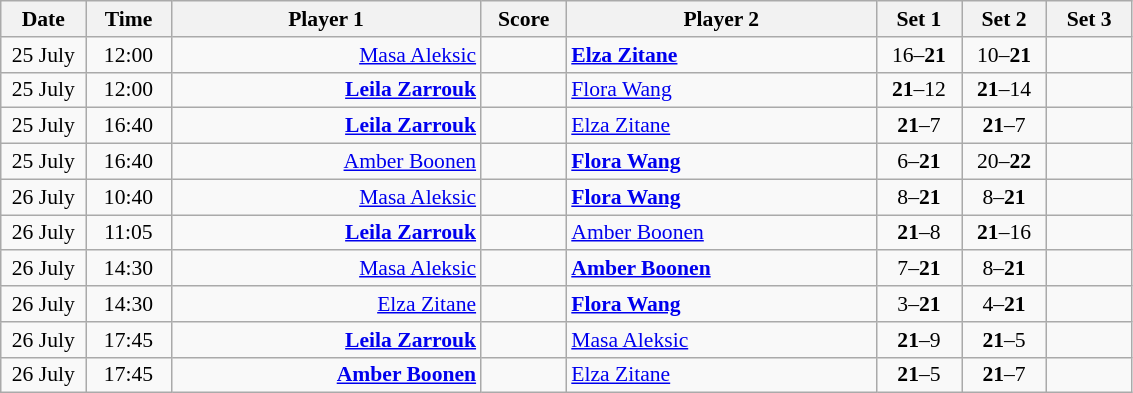<table class="wikitable" style="font-size:90%; text-align:center">
<tr>
<th width="50">Date</th>
<th width="50">Time</th>
<th width="200">Player 1</th>
<th width="50">Score</th>
<th width="200">Player 2</th>
<th width="50">Set 1</th>
<th width="50">Set 2</th>
<th width="50">Set 3</th>
</tr>
<tr>
<td>25 July</td>
<td>12:00</td>
<td align="right"><a href='#'>Masa Aleksic</a> </td>
<td></td>
<td align="left"><strong> <a href='#'>Elza Zitane</a></strong></td>
<td>16–<strong>21</strong></td>
<td>10–<strong>21</strong></td>
<td></td>
</tr>
<tr>
<td>25 July</td>
<td>12:00</td>
<td align="right"><strong><a href='#'>Leila Zarrouk</a> </strong></td>
<td></td>
<td align="left"> <a href='#'>Flora Wang</a></td>
<td><strong>21</strong>–12</td>
<td><strong>21</strong>–14</td>
<td></td>
</tr>
<tr>
<td>25 July</td>
<td>16:40</td>
<td align="right"><strong><a href='#'>Leila Zarrouk</a> </strong></td>
<td></td>
<td align="left"> <a href='#'>Elza Zitane</a></td>
<td><strong>21</strong>–7</td>
<td><strong>21</strong>–7</td>
<td></td>
</tr>
<tr>
<td>25 July</td>
<td>16:40</td>
<td align="right"><a href='#'>Amber Boonen</a> </td>
<td></td>
<td align="left"><strong> <a href='#'>Flora Wang</a></strong></td>
<td>6–<strong>21</strong></td>
<td>20–<strong>22</strong></td>
<td></td>
</tr>
<tr>
<td>26 July</td>
<td>10:40</td>
<td align="right"><a href='#'>Masa Aleksic</a> </td>
<td></td>
<td align="left"><strong> <a href='#'>Flora Wang</a></strong></td>
<td>8–<strong>21</strong></td>
<td>8–<strong>21</strong></td>
<td></td>
</tr>
<tr>
<td>26 July</td>
<td>11:05</td>
<td align="right"><strong><a href='#'>Leila Zarrouk</a> </strong></td>
<td></td>
<td align="left"> <a href='#'>Amber Boonen</a></td>
<td><strong>21</strong>–8</td>
<td><strong>21</strong>–16</td>
<td></td>
</tr>
<tr>
<td>26 July</td>
<td>14:30</td>
<td align="right"><a href='#'>Masa Aleksic</a> </td>
<td></td>
<td align="left"><strong> <a href='#'>Amber Boonen</a></strong></td>
<td>7–<strong>21</strong></td>
<td>8–<strong>21</strong></td>
<td></td>
</tr>
<tr>
<td>26 July</td>
<td>14:30</td>
<td align="right"><a href='#'>Elza Zitane</a> </td>
<td></td>
<td align="left"><strong> <a href='#'>Flora Wang</a></strong></td>
<td>3–<strong>21</strong></td>
<td>4–<strong>21</strong></td>
<td></td>
</tr>
<tr>
<td>26 July</td>
<td>17:45</td>
<td align="right"><strong><a href='#'>Leila Zarrouk</a> </strong></td>
<td></td>
<td align="left"> <a href='#'>Masa Aleksic</a></td>
<td><strong>21</strong>–9</td>
<td><strong>21</strong>–5</td>
<td></td>
</tr>
<tr>
<td>26 July</td>
<td>17:45</td>
<td align="right"><strong><a href='#'>Amber Boonen</a> </strong></td>
<td></td>
<td align="left"> <a href='#'>Elza Zitane</a></td>
<td><strong>21</strong>–5</td>
<td><strong>21</strong>–7</td>
<td></td>
</tr>
</table>
